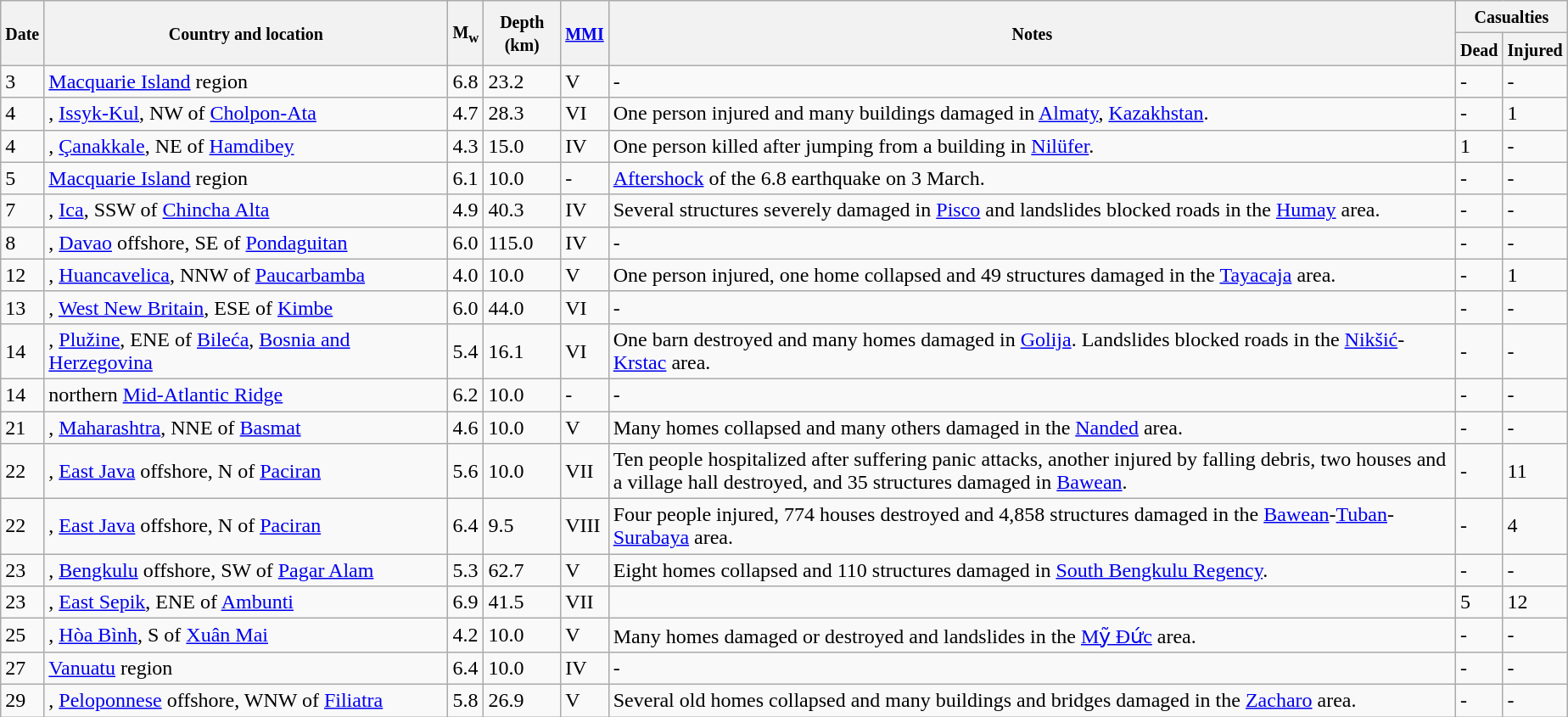<table class="wikitable sortable" style="border:1px black; margin-left:1em;">
<tr>
<th rowspan="2"><small>Date</small></th>
<th rowspan="2" style="width: 310px"><small>Country and location</small></th>
<th rowspan="2"><small>M<sub>w</sub></small></th>
<th rowspan="2"><small>Depth (km)</small></th>
<th rowspan="2"><small><a href='#'>MMI</a></small></th>
<th rowspan="2" class="unsortable"><small>Notes</small></th>
<th colspan="2"><small>Casualties</small></th>
</tr>
<tr>
<th><small>Dead</small></th>
<th><small>Injured</small></th>
</tr>
<tr>
<td>3</td>
<td><a href='#'>Macquarie Island</a> region</td>
<td>6.8</td>
<td>23.2</td>
<td>V</td>
<td>-</td>
<td>-</td>
<td>-</td>
</tr>
<tr>
<td>4</td>
<td>, <a href='#'>Issyk-Kul</a>,  NW of <a href='#'>Cholpon-Ata</a></td>
<td>4.7</td>
<td>28.3</td>
<td>VI</td>
<td>One person injured and many buildings damaged in <a href='#'>Almaty</a>, <a href='#'>Kazakhstan</a>.</td>
<td>-</td>
<td>1</td>
</tr>
<tr>
<td>4</td>
<td>, <a href='#'>Çanakkale</a>,  NE of <a href='#'>Hamdibey</a></td>
<td>4.3</td>
<td>15.0</td>
<td>IV</td>
<td>One person killed after jumping from a building in <a href='#'>Nilüfer</a>.</td>
<td>1</td>
<td>-</td>
</tr>
<tr>
<td>5</td>
<td><a href='#'>Macquarie Island</a> region</td>
<td>6.1</td>
<td>10.0</td>
<td>-</td>
<td><a href='#'>Aftershock</a> of the 6.8 earthquake on 3 March.</td>
<td>-</td>
<td>-</td>
</tr>
<tr>
<td>7</td>
<td>, <a href='#'>Ica</a>,  SSW of <a href='#'>Chincha Alta</a></td>
<td>4.9</td>
<td>40.3</td>
<td>IV</td>
<td>Several structures severely damaged in <a href='#'>Pisco</a> and landslides blocked roads in the <a href='#'>Humay</a> area.</td>
<td>-</td>
<td>-</td>
</tr>
<tr>
<td>8</td>
<td>, <a href='#'>Davao</a> offshore,  SE of <a href='#'>Pondaguitan</a></td>
<td>6.0</td>
<td>115.0</td>
<td>IV</td>
<td>-</td>
<td>-</td>
<td>-</td>
</tr>
<tr>
<td>12</td>
<td>, <a href='#'>Huancavelica</a>,  NNW of <a href='#'>Paucarbamba</a></td>
<td>4.0</td>
<td>10.0</td>
<td>V</td>
<td>One person injured, one home collapsed and 49 structures damaged in the <a href='#'>Tayacaja</a> area.</td>
<td>-</td>
<td>1</td>
</tr>
<tr>
<td>13</td>
<td>, <a href='#'>West New Britain</a>,  ESE of <a href='#'>Kimbe</a></td>
<td>6.0</td>
<td>44.0</td>
<td>VI</td>
<td>-</td>
<td>-</td>
<td>-</td>
</tr>
<tr>
<td>14</td>
<td>, <a href='#'>Plužine</a>,  ENE of <a href='#'>Bileća</a>, <a href='#'>Bosnia and Herzegovina</a></td>
<td>5.4</td>
<td>16.1</td>
<td>VI</td>
<td>One barn destroyed and many homes damaged in <a href='#'>Golija</a>. Landslides blocked roads in the <a href='#'>Nikšić</a>-<a href='#'>Krstac</a> area.</td>
<td>-</td>
<td>-</td>
</tr>
<tr>
<td>14</td>
<td>northern <a href='#'>Mid-Atlantic Ridge</a></td>
<td>6.2</td>
<td>10.0</td>
<td>-</td>
<td>-</td>
<td>-</td>
<td>-</td>
</tr>
<tr>
<td>21</td>
<td>, <a href='#'>Maharashtra</a>,  NNE of <a href='#'>Basmat</a></td>
<td>4.6</td>
<td>10.0</td>
<td>V</td>
<td>Many homes collapsed and many others damaged in the <a href='#'>Nanded</a> area.</td>
<td>-</td>
<td>-</td>
</tr>
<tr>
<td>22</td>
<td>, <a href='#'>East Java</a> offshore,  N of <a href='#'>Paciran</a></td>
<td>5.6</td>
<td>10.0</td>
<td>VII</td>
<td>Ten people hospitalized after suffering panic attacks, another injured by falling debris, two houses and a village hall destroyed, and 35 structures damaged in <a href='#'>Bawean</a>.</td>
<td>-</td>
<td>11</td>
</tr>
<tr>
<td>22</td>
<td>, <a href='#'>East Java</a> offshore,  N of <a href='#'>Paciran</a></td>
<td>6.4</td>
<td>9.5</td>
<td>VIII</td>
<td>Four people injured, 774 houses destroyed and 4,858 structures damaged in the <a href='#'>Bawean</a>-<a href='#'>Tuban</a>-<a href='#'>Surabaya</a> area.</td>
<td>-</td>
<td>4</td>
</tr>
<tr>
<td>23</td>
<td>, <a href='#'>Bengkulu</a> offshore,  SW of <a href='#'>Pagar Alam</a></td>
<td>5.3</td>
<td>62.7</td>
<td>V</td>
<td>Eight homes collapsed and 110 structures damaged in <a href='#'>South Bengkulu Regency</a>.</td>
<td>-</td>
<td>-</td>
</tr>
<tr>
<td>23</td>
<td>, <a href='#'>East Sepik</a>,  ENE of <a href='#'>Ambunti</a></td>
<td>6.9</td>
<td>41.5</td>
<td>VII</td>
<td></td>
<td>5</td>
<td>12</td>
</tr>
<tr>
<td>25</td>
<td>, <a href='#'>Hòa Bình</a>,  S of <a href='#'>Xuân Mai</a></td>
<td>4.2</td>
<td>10.0</td>
<td>V</td>
<td>Many homes damaged or destroyed and landslides in the <a href='#'>Mỹ Đức</a> area.</td>
<td>-</td>
<td>-</td>
</tr>
<tr>
<td>27</td>
<td><a href='#'>Vanuatu</a> region</td>
<td>6.4</td>
<td>10.0</td>
<td>IV</td>
<td>-</td>
<td>-</td>
<td>-</td>
</tr>
<tr>
<td>29</td>
<td>, <a href='#'>Peloponnese</a> offshore,  WNW of <a href='#'>Filiatra</a></td>
<td>5.8</td>
<td>26.9</td>
<td>V</td>
<td>Several old homes collapsed and many buildings and bridges damaged in the <a href='#'>Zacharo</a> area.</td>
<td>-</td>
<td>-</td>
</tr>
<tr>
</tr>
</table>
